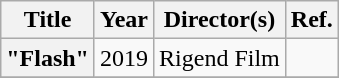<table class="wikitable plainrowheaders" style="text-align:center;">
<tr>
<th>Title</th>
<th>Year</th>
<th>Director(s)</th>
<th>Ref.</th>
</tr>
<tr>
<th scope=row>"Flash"</th>
<td>2019</td>
<td>Rigend Film</td>
<td></td>
</tr>
<tr>
</tr>
</table>
